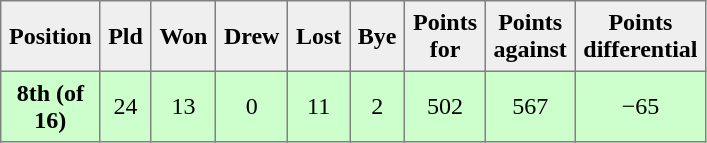<table style=border-collapse:collapse border=1 cellspacing=0 cellpadding=5>
<tr style="text-align:center; background:#efefef;">
<th width=20>Position</th>
<th width=20>Pld</th>
<th width=20>Won</th>
<th width=20>Drew</th>
<th width=20>Lost</th>
<th width=20>Bye</th>
<th width=20>Points for</th>
<th width=20>Points against</th>
<th width=25>Points differential</th>
</tr>
<tr style="text-align:center; background:#cfc;">
<td><strong>8th (of 16)</strong></td>
<td>24</td>
<td>13</td>
<td>0</td>
<td>11</td>
<td>2</td>
<td>502</td>
<td>567</td>
<td>−65</td>
</tr>
</table>
